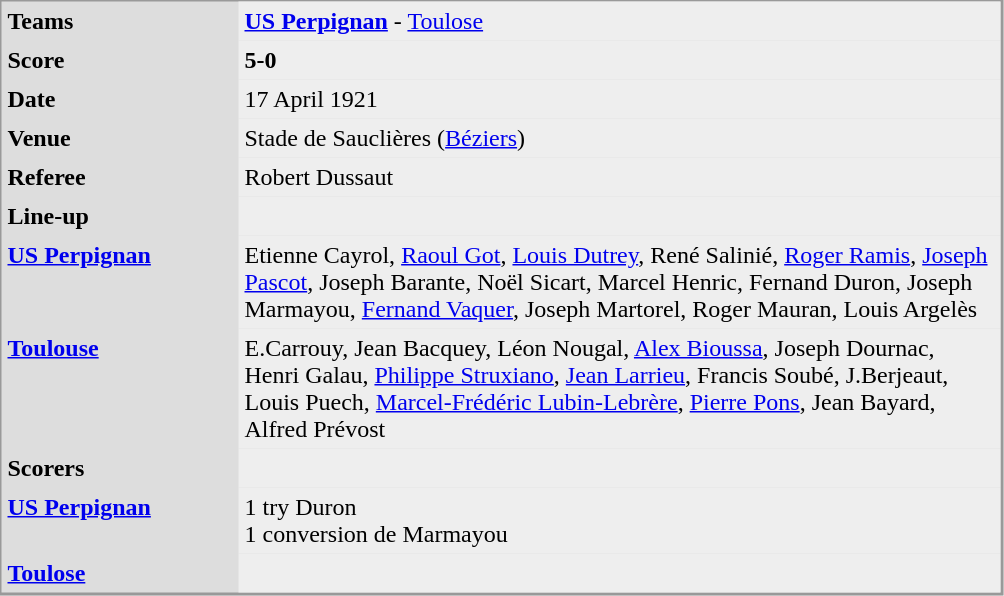<table align="left" cellpadding="4" cellspacing="0"  style="margin: 0 0 0 0; border: 1px solid #999; border-right-width: 2px; border-bottom-width: 2px; background-color: #DDDDDD">
<tr>
<td width="150" valign="top"><strong>Teams</strong></td>
<td width="500" bgcolor=#EEEEEE><strong><a href='#'>US Perpignan</a></strong> - <a href='#'>Toulose</a></td>
</tr>
<tr>
<td valign="top"><strong>Score</strong></td>
<td bgcolor=#EEEEEE><strong>5-0</strong></td>
</tr>
<tr>
<td valign="top"><strong>Date</strong></td>
<td bgcolor=#EEEEEE>17 April 1921</td>
</tr>
<tr>
<td valign="top"><strong>Venue</strong></td>
<td bgcolor=#EEEEEE>Stade de Sauclières (<a href='#'>Béziers</a>)</td>
</tr>
<tr>
<td valign="top"><strong>Referee</strong></td>
<td bgcolor=#EEEEEE>Robert Dussaut</td>
</tr>
<tr>
<td valign="top"><strong>Line-up</strong></td>
<td bgcolor=#EEEEEE></td>
</tr>
<tr>
<td valign="top"><strong> <a href='#'>US Perpignan</a> </strong></td>
<td bgcolor=#EEEEEE>Etienne Cayrol, <a href='#'>Raoul Got</a>, <a href='#'>Louis Dutrey</a>, René Salinié, <a href='#'>Roger Ramis</a>, <a href='#'>Joseph Pascot</a>, Joseph Barante, Noël Sicart, Marcel Henric, Fernand Duron, Joseph Marmayou, <a href='#'>Fernand Vaquer</a>, Joseph Martorel, Roger Mauran, Louis Argelès</td>
</tr>
<tr>
<td valign="top"><strong><a href='#'>Toulouse</a> </strong></td>
<td bgcolor=#EEEEEE>E.Carrouy, Jean Bacquey, Léon Nougal, <a href='#'>Alex Bioussa</a>, Joseph Dournac, Henri Galau, <a href='#'>Philippe Struxiano</a>, <a href='#'>Jean Larrieu</a>, Francis Soubé, J.Berjeaut, Louis Puech, <a href='#'>Marcel-Frédéric Lubin-Lebrère</a>, <a href='#'>Pierre Pons</a>, Jean Bayard, Alfred Prévost</td>
</tr>
<tr>
<td valign="top"><strong>Scorers</strong></td>
<td bgcolor=#EEEEEE></td>
</tr>
<tr>
<td valign="top"><strong> <a href='#'>US Perpignan</a> </strong></td>
<td bgcolor=#EEEEEE>1 try Duron<br>1 conversion de Marmayou</td>
</tr>
<tr>
<td valign="top"><strong><a href='#'>Toulose</a> </strong></td>
<td bgcolor=#EEEEEE></td>
</tr>
</table>
